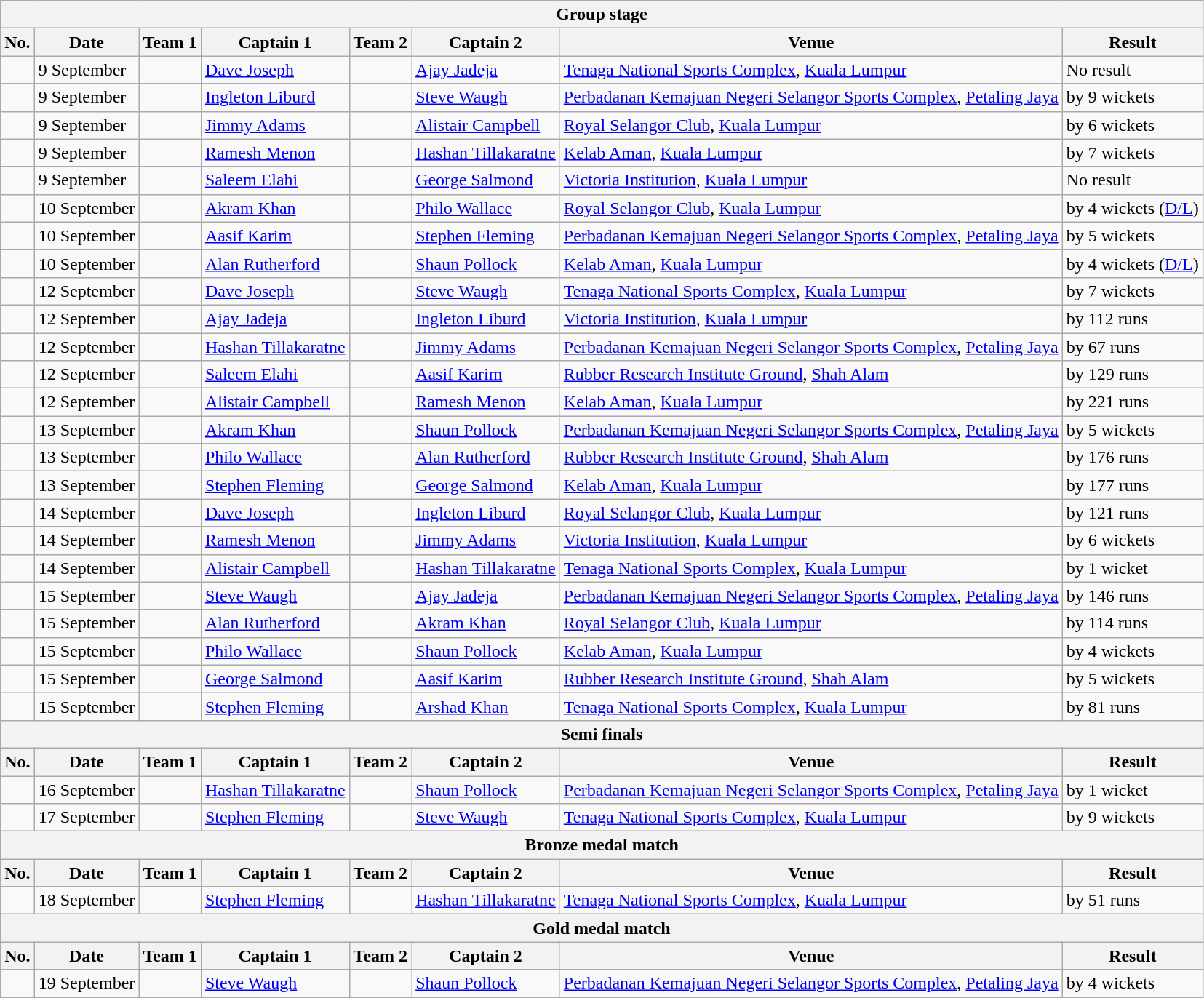<table class="wikitable">
<tr>
<th colspan="9">Group stage</th>
</tr>
<tr>
<th>No.</th>
<th>Date</th>
<th>Team 1</th>
<th>Captain 1</th>
<th>Team 2</th>
<th>Captain 2</th>
<th>Venue</th>
<th>Result</th>
</tr>
<tr>
<td></td>
<td>9 September</td>
<td></td>
<td><a href='#'>Dave Joseph</a></td>
<td></td>
<td><a href='#'>Ajay Jadeja</a></td>
<td><a href='#'>Tenaga National Sports Complex</a>, <a href='#'>Kuala Lumpur</a></td>
<td>No result</td>
</tr>
<tr>
<td></td>
<td>9 September</td>
<td></td>
<td><a href='#'>Ingleton Liburd</a></td>
<td></td>
<td><a href='#'>Steve Waugh</a></td>
<td><a href='#'>Perbadanan Kemajuan Negeri Selangor Sports Complex</a>, <a href='#'>Petaling Jaya</a></td>
<td> by 9 wickets</td>
</tr>
<tr>
<td></td>
<td>9 September</td>
<td></td>
<td><a href='#'>Jimmy Adams</a></td>
<td></td>
<td><a href='#'>Alistair Campbell</a></td>
<td><a href='#'>Royal Selangor Club</a>, <a href='#'>Kuala Lumpur</a></td>
<td> by 6 wickets</td>
</tr>
<tr>
<td></td>
<td>9 September</td>
<td></td>
<td><a href='#'>Ramesh Menon</a></td>
<td></td>
<td><a href='#'>Hashan Tillakaratne</a></td>
<td><a href='#'>Kelab Aman</a>, <a href='#'>Kuala Lumpur</a></td>
<td> by 7 wickets</td>
</tr>
<tr>
<td></td>
<td>9 September</td>
<td></td>
<td><a href='#'>Saleem Elahi</a></td>
<td></td>
<td><a href='#'>George Salmond</a></td>
<td><a href='#'>Victoria Institution</a>, <a href='#'>Kuala Lumpur</a></td>
<td>No result</td>
</tr>
<tr>
<td></td>
<td>10 September</td>
<td></td>
<td><a href='#'>Akram Khan</a></td>
<td></td>
<td><a href='#'>Philo Wallace</a></td>
<td><a href='#'>Royal Selangor Club</a>, <a href='#'>Kuala Lumpur</a></td>
<td> by 4 wickets (<a href='#'>D/L</a>)</td>
</tr>
<tr>
<td></td>
<td>10 September</td>
<td></td>
<td><a href='#'>Aasif Karim</a></td>
<td></td>
<td><a href='#'>Stephen Fleming</a></td>
<td><a href='#'>Perbadanan Kemajuan Negeri Selangor Sports Complex</a>, <a href='#'>Petaling Jaya</a></td>
<td> by 5 wickets</td>
</tr>
<tr>
<td></td>
<td>10 September</td>
<td></td>
<td><a href='#'>Alan Rutherford</a></td>
<td></td>
<td><a href='#'>Shaun Pollock</a></td>
<td><a href='#'>Kelab Aman</a>, <a href='#'>Kuala Lumpur</a></td>
<td> by 4 wickets (<a href='#'>D/L</a>)</td>
</tr>
<tr>
<td></td>
<td>12 September</td>
<td></td>
<td><a href='#'>Dave Joseph</a></td>
<td></td>
<td><a href='#'>Steve Waugh</a></td>
<td><a href='#'>Tenaga National Sports Complex</a>, <a href='#'>Kuala Lumpur</a></td>
<td> by 7 wickets</td>
</tr>
<tr>
<td></td>
<td>12 September</td>
<td></td>
<td><a href='#'>Ajay Jadeja</a></td>
<td></td>
<td><a href='#'>Ingleton Liburd</a></td>
<td><a href='#'>Victoria Institution</a>, <a href='#'>Kuala Lumpur</a></td>
<td> by 112 runs</td>
</tr>
<tr>
<td></td>
<td>12 September</td>
<td></td>
<td><a href='#'>Hashan Tillakaratne</a></td>
<td></td>
<td><a href='#'>Jimmy Adams</a></td>
<td><a href='#'>Perbadanan Kemajuan Negeri Selangor Sports Complex</a>, <a href='#'>Petaling Jaya</a></td>
<td> by 67 runs</td>
</tr>
<tr>
<td></td>
<td>12 September</td>
<td></td>
<td><a href='#'>Saleem Elahi</a></td>
<td></td>
<td><a href='#'>Aasif Karim</a></td>
<td><a href='#'>Rubber Research Institute Ground</a>, <a href='#'>Shah Alam</a></td>
<td> by 129 runs</td>
</tr>
<tr>
<td></td>
<td>12 September</td>
<td></td>
<td><a href='#'>Alistair Campbell</a></td>
<td></td>
<td><a href='#'>Ramesh Menon</a></td>
<td><a href='#'>Kelab Aman</a>, <a href='#'>Kuala Lumpur</a></td>
<td> by 221 runs</td>
</tr>
<tr>
<td></td>
<td>13 September</td>
<td></td>
<td><a href='#'>Akram Khan</a></td>
<td></td>
<td><a href='#'>Shaun Pollock</a></td>
<td><a href='#'>Perbadanan Kemajuan Negeri Selangor Sports Complex</a>, <a href='#'>Petaling Jaya</a></td>
<td> by 5 wickets</td>
</tr>
<tr>
<td></td>
<td>13 September</td>
<td></td>
<td><a href='#'>Philo Wallace</a></td>
<td></td>
<td><a href='#'>Alan Rutherford</a></td>
<td><a href='#'>Rubber Research Institute Ground</a>, <a href='#'>Shah Alam</a></td>
<td> by 176 runs</td>
</tr>
<tr>
<td></td>
<td>13 September</td>
<td></td>
<td><a href='#'>Stephen Fleming</a></td>
<td></td>
<td><a href='#'>George Salmond</a></td>
<td><a href='#'>Kelab Aman</a>, <a href='#'>Kuala Lumpur</a></td>
<td> by 177 runs</td>
</tr>
<tr>
<td></td>
<td>14 September</td>
<td></td>
<td><a href='#'>Dave Joseph</a></td>
<td></td>
<td><a href='#'>Ingleton Liburd</a></td>
<td><a href='#'>Royal Selangor Club</a>, <a href='#'>Kuala Lumpur</a></td>
<td> by 121 runs</td>
</tr>
<tr>
<td></td>
<td>14 September</td>
<td></td>
<td><a href='#'>Ramesh Menon</a></td>
<td></td>
<td><a href='#'>Jimmy Adams</a></td>
<td><a href='#'>Victoria Institution</a>, <a href='#'>Kuala Lumpur</a></td>
<td> by 6 wickets</td>
</tr>
<tr>
<td></td>
<td>14 September</td>
<td></td>
<td><a href='#'>Alistair Campbell</a></td>
<td></td>
<td><a href='#'>Hashan Tillakaratne</a></td>
<td><a href='#'>Tenaga National Sports Complex</a>, <a href='#'>Kuala Lumpur</a></td>
<td> by 1 wicket</td>
</tr>
<tr>
<td></td>
<td>15 September</td>
<td></td>
<td><a href='#'>Steve Waugh</a></td>
<td></td>
<td><a href='#'>Ajay Jadeja</a></td>
<td><a href='#'>Perbadanan Kemajuan Negeri Selangor Sports Complex</a>, <a href='#'>Petaling Jaya</a></td>
<td> by 146 runs</td>
</tr>
<tr>
<td></td>
<td>15 September</td>
<td></td>
<td><a href='#'>Alan Rutherford</a></td>
<td></td>
<td><a href='#'>Akram Khan</a></td>
<td><a href='#'>Royal Selangor Club</a>, <a href='#'>Kuala Lumpur</a></td>
<td> by 114 runs</td>
</tr>
<tr>
<td></td>
<td>15 September</td>
<td></td>
<td><a href='#'>Philo Wallace</a></td>
<td></td>
<td><a href='#'>Shaun Pollock</a></td>
<td><a href='#'>Kelab Aman</a>, <a href='#'>Kuala Lumpur</a></td>
<td> by 4 wickets</td>
</tr>
<tr>
<td></td>
<td>15 September</td>
<td></td>
<td><a href='#'>George Salmond</a></td>
<td></td>
<td><a href='#'>Aasif Karim</a></td>
<td><a href='#'>Rubber Research Institute Ground</a>, <a href='#'>Shah Alam</a></td>
<td> by 5 wickets</td>
</tr>
<tr>
<td></td>
<td>15 September</td>
<td></td>
<td><a href='#'>Stephen Fleming</a></td>
<td></td>
<td><a href='#'>Arshad Khan</a></td>
<td><a href='#'>Tenaga National Sports Complex</a>, <a href='#'>Kuala Lumpur</a></td>
<td> by 81 runs</td>
</tr>
<tr>
<th colspan="9">Semi finals</th>
</tr>
<tr>
<th>No.</th>
<th>Date</th>
<th>Team 1</th>
<th>Captain 1</th>
<th>Team 2</th>
<th>Captain 2</th>
<th>Venue</th>
<th>Result</th>
</tr>
<tr>
<td></td>
<td>16 September</td>
<td></td>
<td><a href='#'>Hashan Tillakaratne</a></td>
<td></td>
<td><a href='#'>Shaun Pollock</a></td>
<td><a href='#'>Perbadanan Kemajuan Negeri Selangor Sports Complex</a>, <a href='#'>Petaling Jaya</a></td>
<td> by 1 wicket</td>
</tr>
<tr>
<td></td>
<td>17 September</td>
<td></td>
<td><a href='#'>Stephen Fleming</a></td>
<td></td>
<td><a href='#'>Steve Waugh</a></td>
<td><a href='#'>Tenaga National Sports Complex</a>, <a href='#'>Kuala Lumpur</a></td>
<td> by 9 wickets</td>
</tr>
<tr>
<th colspan="9">Bronze medal match</th>
</tr>
<tr>
<th>No.</th>
<th>Date</th>
<th>Team 1</th>
<th>Captain 1</th>
<th>Team 2</th>
<th>Captain 2</th>
<th>Venue</th>
<th>Result</th>
</tr>
<tr>
<td></td>
<td>18 September</td>
<td></td>
<td><a href='#'>Stephen Fleming</a></td>
<td></td>
<td><a href='#'>Hashan Tillakaratne</a></td>
<td><a href='#'>Tenaga National Sports Complex</a>, <a href='#'>Kuala Lumpur</a></td>
<td> by 51 runs</td>
</tr>
<tr>
<th colspan="9">Gold medal match</th>
</tr>
<tr>
<th>No.</th>
<th>Date</th>
<th>Team 1</th>
<th>Captain 1</th>
<th>Team 2</th>
<th>Captain 2</th>
<th>Venue</th>
<th>Result</th>
</tr>
<tr>
<td></td>
<td>19 September</td>
<td></td>
<td><a href='#'>Steve Waugh</a></td>
<td></td>
<td><a href='#'>Shaun Pollock</a></td>
<td><a href='#'>Perbadanan Kemajuan Negeri Selangor Sports Complex</a>, <a href='#'>Petaling Jaya</a></td>
<td> by 4 wickets</td>
</tr>
</table>
